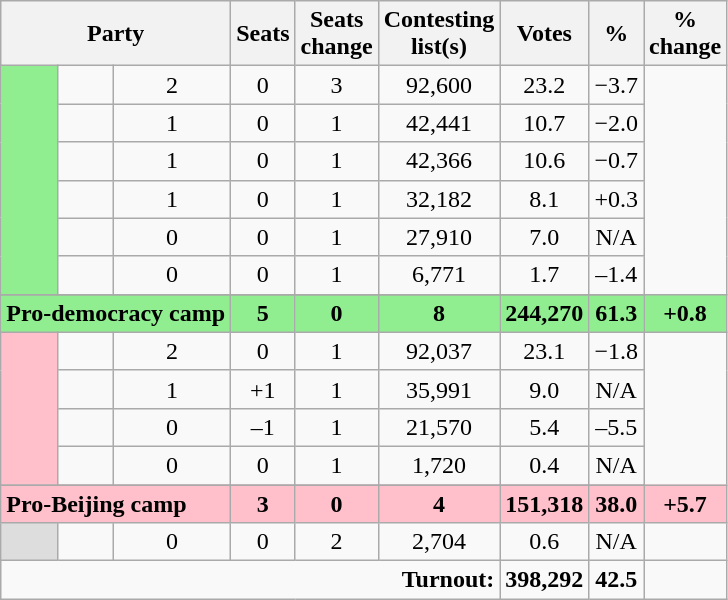<table class="wikitable">
<tr>
<th colspan="3" rowspan="1" align="center">Party</th>
<th align="center">Seats</th>
<th align="center">Seats<br>change</th>
<th align="center">Contesting<br>list(s)</th>
<th align="center">Votes</th>
<th align="center">%</th>
<th align="center">%<br>change</th>
</tr>
<tr>
<td bgcolor="LightGreen" rowspan="6"></td>
<td></td>
<td align="center">2</td>
<td align="center">0</td>
<td align="center">3</td>
<td align="center">92,600</td>
<td align="center">23.2</td>
<td align="center">−3.7</td>
</tr>
<tr>
<td></td>
<td align="center">1</td>
<td align="center">0</td>
<td align="center">1</td>
<td align="center">42,441</td>
<td align="center">10.7</td>
<td align="center">−2.0</td>
</tr>
<tr>
<td></td>
<td align="center">1</td>
<td align="center">0</td>
<td align="center">1</td>
<td align="center">42,366</td>
<td align="center">10.6</td>
<td align="center">−0.7</td>
</tr>
<tr>
<td></td>
<td align="center">1</td>
<td align="center">0</td>
<td align="center">1</td>
<td align="center">32,182</td>
<td align="center">8.1</td>
<td align="center">+0.3</td>
</tr>
<tr>
<td></td>
<td align="center">0</td>
<td align="center">0</td>
<td align="center">1</td>
<td align="center">27,910</td>
<td align="center">7.0</td>
<td align="center">N/A</td>
</tr>
<tr>
<td></td>
<td align="center">0</td>
<td align="center">0</td>
<td align="center">1</td>
<td align="center">6,771</td>
<td align="center">1.7</td>
<td align="center">–1.4</td>
</tr>
<tr>
</tr>
<tr bgcolor="LightGreen">
<td colspan=3><strong>Pro-democracy camp</strong></td>
<td align="center"><strong>5</strong></td>
<td align="center"><strong>0</strong></td>
<td align="center"><strong>8</strong></td>
<td align="center"><strong>244,270</strong></td>
<td align="center"><strong>61.3</strong></td>
<td align="center"><strong>+0.8</strong></td>
</tr>
<tr>
<td bgcolor="Pink" rowspan="4"></td>
<td></td>
<td align="center">2</td>
<td align="center">0</td>
<td align="center">1</td>
<td align="center">92,037</td>
<td align="center">23.1</td>
<td align="center">−1.8</td>
</tr>
<tr>
<td></td>
<td align="center">1</td>
<td align="center">+1</td>
<td align="center">1</td>
<td align="center">35,991</td>
<td align="center">9.0</td>
<td align="center">N/A</td>
</tr>
<tr>
<td></td>
<td align="center">0</td>
<td align="center">–1</td>
<td align="center">1</td>
<td align="center">21,570</td>
<td align="center">5.4</td>
<td align="center">–5.5</td>
</tr>
<tr>
<td></td>
<td align="center">0</td>
<td align="center">0</td>
<td align="center">1</td>
<td align="center">1,720</td>
<td align="center">0.4</td>
<td align="center">N/A</td>
</tr>
<tr>
</tr>
<tr bgcolor="Pink">
<td colspan=3><strong>Pro-Beijing camp</strong></td>
<td align="center"><strong>3</strong></td>
<td align="center"><strong>0</strong></td>
<td align="center"><strong>4</strong></td>
<td align="center"><strong>151,318</strong></td>
<td align="center"><strong>38.0</strong></td>
<td align="center"><strong>+5.7</strong></td>
</tr>
<tr>
<td bgcolor="#DDDDDD"></td>
<td></td>
<td align="center">0</td>
<td align="center">0</td>
<td align="center">2</td>
<td align="center">2,704</td>
<td align="center">0.6</td>
<td align="center">N/A</td>
</tr>
<tr>
<td colspan="6" rowspan="1" align="right"><strong>Turnout:</strong></td>
<td align="center"><strong>398,292</strong></td>
<td align="center"><strong>42.5</strong></td>
<td align="center"></td>
</tr>
</table>
